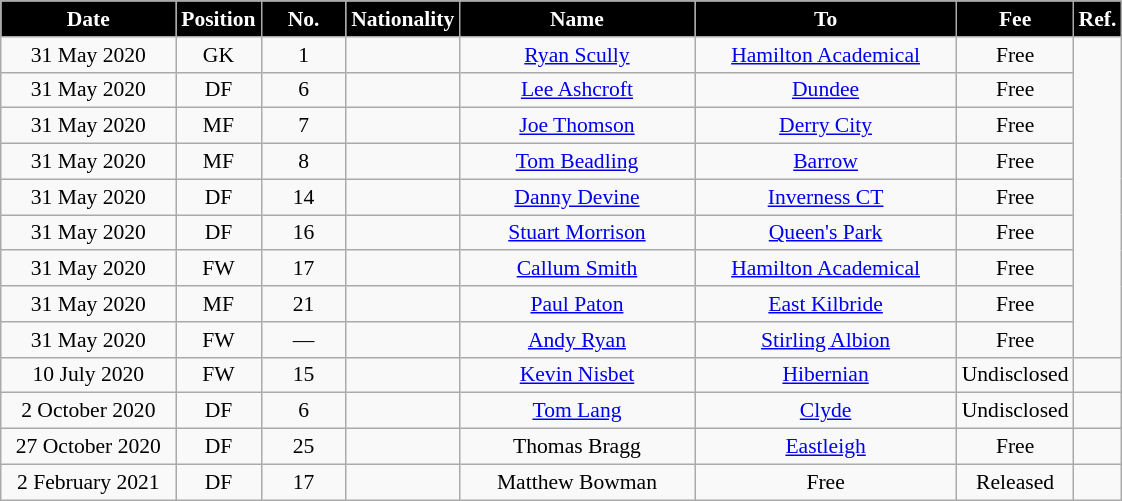<table class="wikitable"  style="text-align:center; font-size:90%; ">
<tr>
<th style="background:#000000; color:white; width:110px;">Date</th>
<th style="background:#000000; color:white; width:50px;">Position</th>
<th style="background:#000000; color:white; width:50px;">No.</th>
<th style="background:#000000; color:white; width:50px;">Nationality</th>
<th style="background:#000000; color:white; width:150px;">Name</th>
<th style="background:#000000; color:white; width:168px;">To</th>
<th style="background:#000000; color:white; width:70px;">Fee</th>
<th style="background:#000000; color:white; width:25px;">Ref.</th>
</tr>
<tr>
<td>31 May 2020</td>
<td>GK</td>
<td>1</td>
<td></td>
<td><a href='#'>Ryan Scully</a></td>
<td><a href='#'>Hamilton Academical</a></td>
<td>Free</td>
<td rowspan="9"></td>
</tr>
<tr>
<td>31 May 2020</td>
<td>DF</td>
<td>6</td>
<td></td>
<td><a href='#'>Lee Ashcroft</a></td>
<td><a href='#'>Dundee</a></td>
<td>Free</td>
</tr>
<tr>
<td>31 May 2020</td>
<td>MF</td>
<td>7</td>
<td></td>
<td><a href='#'>Joe Thomson</a></td>
<td> <a href='#'>Derry City</a></td>
<td>Free</td>
</tr>
<tr>
<td>31 May 2020</td>
<td>MF</td>
<td>8</td>
<td></td>
<td><a href='#'>Tom Beadling</a></td>
<td> <a href='#'>Barrow</a></td>
<td>Free</td>
</tr>
<tr>
<td>31 May 2020</td>
<td>DF</td>
<td>14</td>
<td></td>
<td><a href='#'>Danny Devine</a></td>
<td><a href='#'>Inverness CT</a></td>
<td>Free</td>
</tr>
<tr>
<td>31 May 2020</td>
<td>DF</td>
<td>16</td>
<td></td>
<td><a href='#'>Stuart Morrison</a></td>
<td><a href='#'>Queen's Park</a></td>
<td>Free</td>
</tr>
<tr>
<td>31 May 2020</td>
<td>FW</td>
<td>17</td>
<td></td>
<td><a href='#'>Callum Smith</a></td>
<td><a href='#'>Hamilton Academical</a></td>
<td>Free</td>
</tr>
<tr>
<td>31 May 2020</td>
<td>MF</td>
<td>21</td>
<td></td>
<td><a href='#'>Paul Paton</a></td>
<td><a href='#'>East Kilbride</a></td>
<td>Free</td>
</tr>
<tr>
<td>31 May 2020</td>
<td>FW</td>
<td>—</td>
<td></td>
<td><a href='#'>Andy Ryan</a></td>
<td><a href='#'>Stirling Albion</a></td>
<td>Free</td>
</tr>
<tr>
<td>10 July 2020</td>
<td>FW</td>
<td>15</td>
<td></td>
<td><a href='#'>Kevin Nisbet</a></td>
<td><a href='#'>Hibernian</a></td>
<td>Undisclosed</td>
<td></td>
</tr>
<tr>
<td>2 October 2020</td>
<td>DF</td>
<td>6</td>
<td></td>
<td><a href='#'>Tom Lang</a></td>
<td><a href='#'>Clyde</a></td>
<td>Undisclosed</td>
<td></td>
</tr>
<tr>
<td>27 October 2020</td>
<td>DF</td>
<td>25</td>
<td></td>
<td>Thomas Bragg</td>
<td> <a href='#'>Eastleigh</a></td>
<td>Free</td>
<td></td>
</tr>
<tr>
<td>2 February 2021</td>
<td>DF</td>
<td>17</td>
<td></td>
<td>Matthew Bowman</td>
<td>Free</td>
<td>Released</td>
<td></td>
</tr>
</table>
